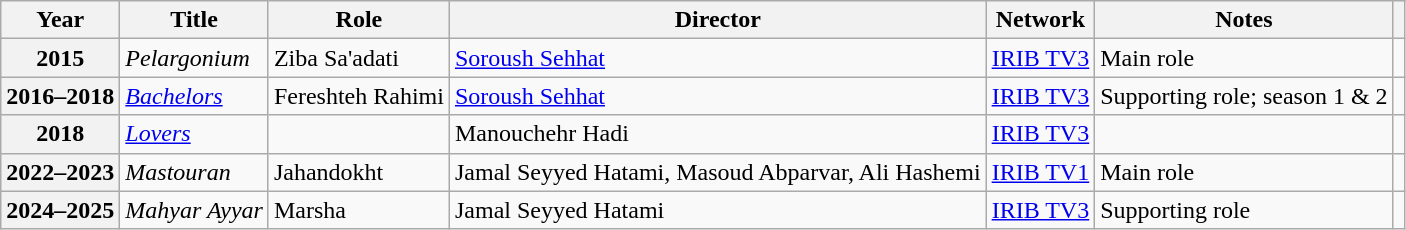<table class="wikitable plainrowheaders sortable"  style=font-size:100%>
<tr>
<th scope="col">Year</th>
<th scope="col">Title</th>
<th scope="col">Role</th>
<th scope="col">Director</th>
<th scope="col">Network</th>
<th scope="col" class="unsortable">Notes</th>
<th scope="col" class="unsortable"></th>
</tr>
<tr>
<th scope="row">2015</th>
<td><em>Pelargonium</em></td>
<td>Ziba Sa'adati</td>
<td><a href='#'>Soroush Sehhat</a></td>
<td><a href='#'>IRIB TV3</a></td>
<td>Main role</td>
<td></td>
</tr>
<tr>
<th scope="row">2016–2018</th>
<td><em><a href='#'>Bachelors</a></em></td>
<td>Fereshteh Rahimi</td>
<td><a href='#'>Soroush Sehhat</a></td>
<td><a href='#'>IRIB TV3</a></td>
<td>Supporting role; season 1 & 2</td>
<td></td>
</tr>
<tr>
<th scope="row">2018</th>
<td><em><a href='#'>Lovers</a></em></td>
<td></td>
<td>Manouchehr Hadi</td>
<td><a href='#'>IRIB TV3</a></td>
<td></td>
<td></td>
</tr>
<tr>
<th scope="row">2022–2023</th>
<td><em>Mastouran</em></td>
<td>Jahandokht</td>
<td>Jamal Seyyed Hatami, Masoud Abparvar, Ali Hashemi</td>
<td><a href='#'>IRIB TV1</a></td>
<td>Main role</td>
<td></td>
</tr>
<tr>
<th scope="row">2024–2025</th>
<td><em>Mahyar Ayyar</em></td>
<td>Marsha</td>
<td>Jamal Seyyed Hatami</td>
<td><a href='#'>IRIB TV3</a></td>
<td>Supporting role</td>
<td></td>
</tr>
</table>
